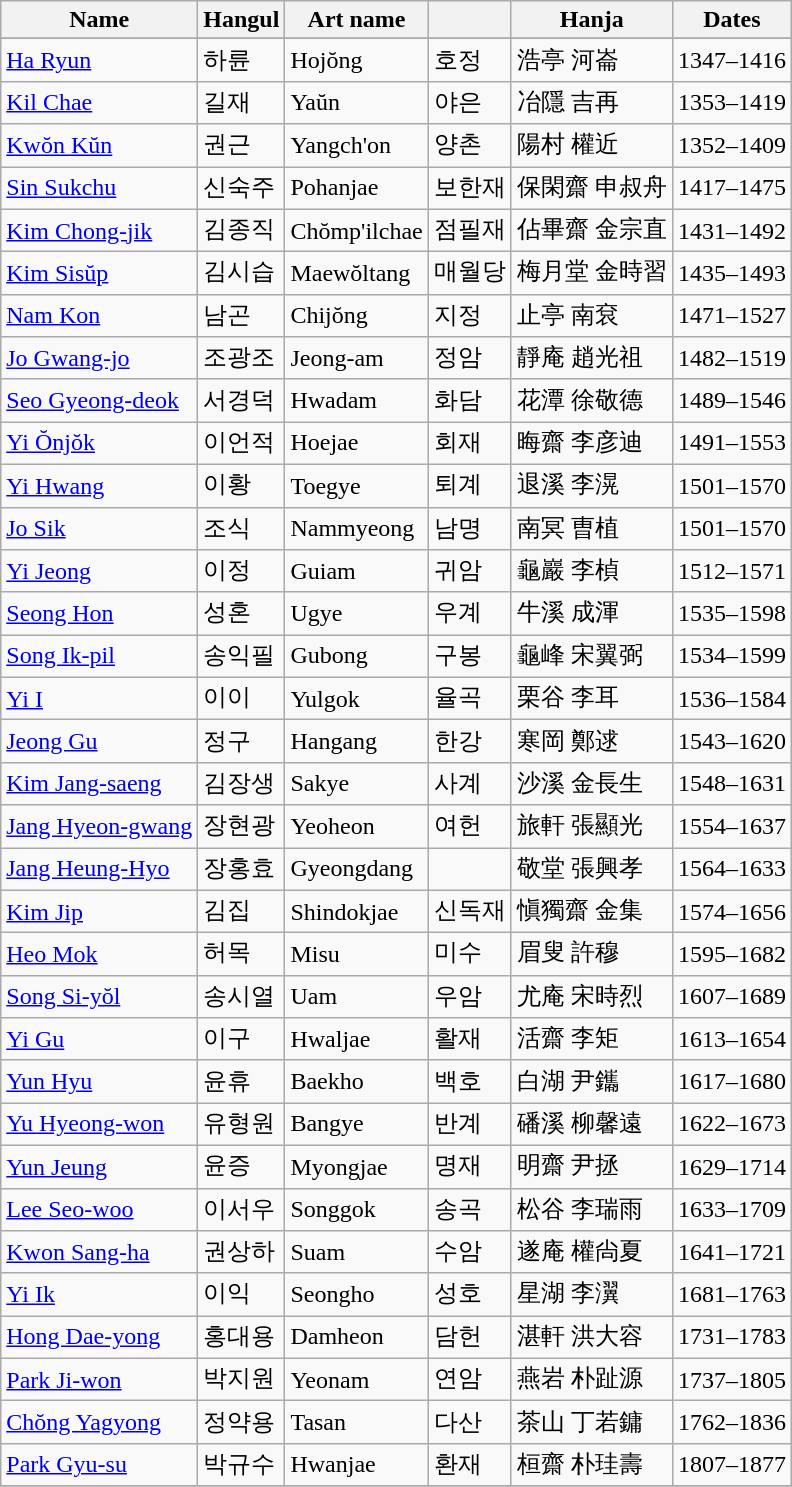<table class="wikitable sortable">
<tr>
<th>Name</th>
<th>Hangul</th>
<th>Art name</th>
<th></th>
<th>Hanja</th>
<th>Dates</th>
</tr>
<tr>
</tr>
<tr>
<td><a href='#'>Ha Ryun</a></td>
<td>하륜</td>
<td>Hojŏng</td>
<td>호정</td>
<td>浩亭 河崙</td>
<td>1347–1416</td>
</tr>
<tr>
<td><a href='#'>Kil Chae</a></td>
<td>길재</td>
<td>Yaŭn</td>
<td>야은</td>
<td>冶隱 吉再</td>
<td>1353–1419</td>
</tr>
<tr>
<td><a href='#'>Kwŏn Kŭn</a></td>
<td>권근</td>
<td>Yangch'on</td>
<td>양촌</td>
<td>陽村 權近</td>
<td>1352–1409</td>
</tr>
<tr>
<td><a href='#'>Sin Sukchu</a></td>
<td>신숙주</td>
<td>Pohanjae</td>
<td>보한재</td>
<td>保閑齋 申叔舟</td>
<td>1417–1475</td>
</tr>
<tr>
<td><a href='#'>Kim Chong-jik</a></td>
<td>김종직</td>
<td>Chŏmp'ilchae</td>
<td>점필재</td>
<td>佔畢齋 金宗直</td>
<td>1431–1492</td>
</tr>
<tr>
<td><a href='#'>Kim Sisŭp</a></td>
<td>김시습</td>
<td>Maewŏltang</td>
<td>매월당</td>
<td>梅月堂 金時習</td>
<td>1435–1493</td>
</tr>
<tr>
<td><a href='#'>Nam Kon</a></td>
<td>남곤</td>
<td>Chijŏng</td>
<td>지정</td>
<td>止亭 南袞</td>
<td>1471–1527</td>
</tr>
<tr>
<td><a href='#'>Jo Gwang-jo</a></td>
<td>조광조</td>
<td>Jeong-am</td>
<td>정암</td>
<td>靜庵 趙光祖</td>
<td>1482–1519</td>
</tr>
<tr>
<td><a href='#'>Seo Gyeong-deok</a></td>
<td>서경덕</td>
<td>Hwadam</td>
<td>화담</td>
<td>花潭 徐敬德</td>
<td>1489–1546</td>
</tr>
<tr>
<td><a href='#'>Yi Ŏnjŏk</a></td>
<td>이언적</td>
<td>Hoejae</td>
<td>회재</td>
<td>晦齋 李彦迪</td>
<td>1491–1553</td>
</tr>
<tr>
<td><a href='#'>Yi Hwang</a></td>
<td>이황</td>
<td>Toegye</td>
<td>퇴계</td>
<td>退溪 李滉</td>
<td>1501–1570</td>
</tr>
<tr>
<td><a href='#'>Jo Sik</a></td>
<td>조식</td>
<td>Nammyeong</td>
<td>남명</td>
<td>南冥 曺植</td>
<td>1501–1570</td>
</tr>
<tr>
<td><a href='#'>Yi Jeong</a></td>
<td>이정</td>
<td>Guiam</td>
<td>귀암</td>
<td>龜巖 李楨</td>
<td>1512–1571</td>
</tr>
<tr>
<td><a href='#'>Seong Hon</a></td>
<td>성혼</td>
<td>Ugye</td>
<td>우계</td>
<td>牛溪 成渾</td>
<td>1535–1598</td>
</tr>
<tr>
<td><a href='#'>Song Ik-pil</a></td>
<td>송익필</td>
<td>Gubong</td>
<td>구봉</td>
<td>龜峰 宋翼弼</td>
<td>1534–1599</td>
</tr>
<tr>
<td><a href='#'>Yi I</a></td>
<td>이이</td>
<td>Yulgok</td>
<td>율곡</td>
<td>栗谷 李耳</td>
<td>1536–1584</td>
</tr>
<tr>
<td><a href='#'>Jeong Gu</a></td>
<td>정구</td>
<td>Hangang</td>
<td>한강</td>
<td>寒岡 鄭逑</td>
<td>1543–1620</td>
</tr>
<tr>
<td><a href='#'>Kim Jang-saeng</a></td>
<td>김장생</td>
<td>Sakye</td>
<td>사계</td>
<td>沙溪 金長生</td>
<td>1548–1631</td>
</tr>
<tr>
<td><a href='#'>Jang Hyeon-gwang</a></td>
<td>장현광</td>
<td>Yeoheon</td>
<td>여헌</td>
<td>旅軒 張顯光</td>
<td>1554–1637</td>
</tr>
<tr>
<td><a href='#'>Jang Heung-Hyo</a></td>
<td>장홍효</td>
<td>Gyeongdang</td>
<td></td>
<td>敬堂 張興孝</td>
<td>1564–1633</td>
</tr>
<tr>
<td><a href='#'>Kim Jip</a></td>
<td>김집</td>
<td>Shindokjae</td>
<td>신독재</td>
<td>愼獨齋 金集</td>
<td>1574–1656</td>
</tr>
<tr>
<td><a href='#'>Heo Mok</a></td>
<td>허목</td>
<td>Misu</td>
<td>미수</td>
<td>眉叟 許穆</td>
<td>1595–1682</td>
</tr>
<tr>
<td><a href='#'>Song Si-yŏl</a></td>
<td>송시열</td>
<td>Uam</td>
<td>우암</td>
<td>尤庵 宋時烈</td>
<td>1607–1689</td>
</tr>
<tr>
<td><a href='#'>Yi Gu</a></td>
<td>이구</td>
<td>Hwaljae</td>
<td>활재</td>
<td>活齋 李矩</td>
<td>1613–1654</td>
</tr>
<tr>
<td><a href='#'>Yun Hyu</a></td>
<td>윤휴</td>
<td>Baekho</td>
<td>백호</td>
<td>白湖 尹鑴</td>
<td>1617–1680</td>
</tr>
<tr>
<td><a href='#'>Yu Hyeong-won</a></td>
<td>유형원</td>
<td>Bangye</td>
<td>반계</td>
<td>磻溪 柳馨遠</td>
<td>1622–1673</td>
</tr>
<tr>
<td><a href='#'>Yun Jeung</a></td>
<td>윤증</td>
<td>Myongjae</td>
<td>명재</td>
<td>明齋 尹拯</td>
<td>1629–1714</td>
</tr>
<tr>
<td><a href='#'>Lee Seo-woo</a></td>
<td>이서우</td>
<td>Songgok</td>
<td>송곡</td>
<td>松谷 李瑞雨</td>
<td>1633–1709</td>
</tr>
<tr>
<td><a href='#'>Kwon Sang-ha</a></td>
<td>권상하</td>
<td>Suam</td>
<td>수암</td>
<td>遂庵 權尙夏</td>
<td>1641–1721</td>
</tr>
<tr>
<td><a href='#'>Yi Ik</a></td>
<td>이익</td>
<td>Seongho</td>
<td>성호</td>
<td>星湖 李瀷</td>
<td>1681–1763</td>
</tr>
<tr>
<td><a href='#'>Hong Dae-yong</a></td>
<td>홍대용</td>
<td>Damheon</td>
<td>담헌</td>
<td>湛軒 洪大容</td>
<td>1731–1783</td>
</tr>
<tr>
<td><a href='#'>Park Ji-won</a></td>
<td>박지원</td>
<td>Yeonam</td>
<td>연암</td>
<td>燕岩 朴趾源</td>
<td>1737–1805</td>
</tr>
<tr>
<td><a href='#'>Chŏng Yagyong</a></td>
<td>정약용</td>
<td>Tasan</td>
<td>다산</td>
<td>茶山 丁若鏞</td>
<td>1762–1836</td>
</tr>
<tr>
<td><a href='#'>Park Gyu-su</a></td>
<td>박규수</td>
<td>Hwanjae</td>
<td>환재</td>
<td>桓齋 朴珪壽</td>
<td>1807–1877</td>
</tr>
<tr>
</tr>
</table>
